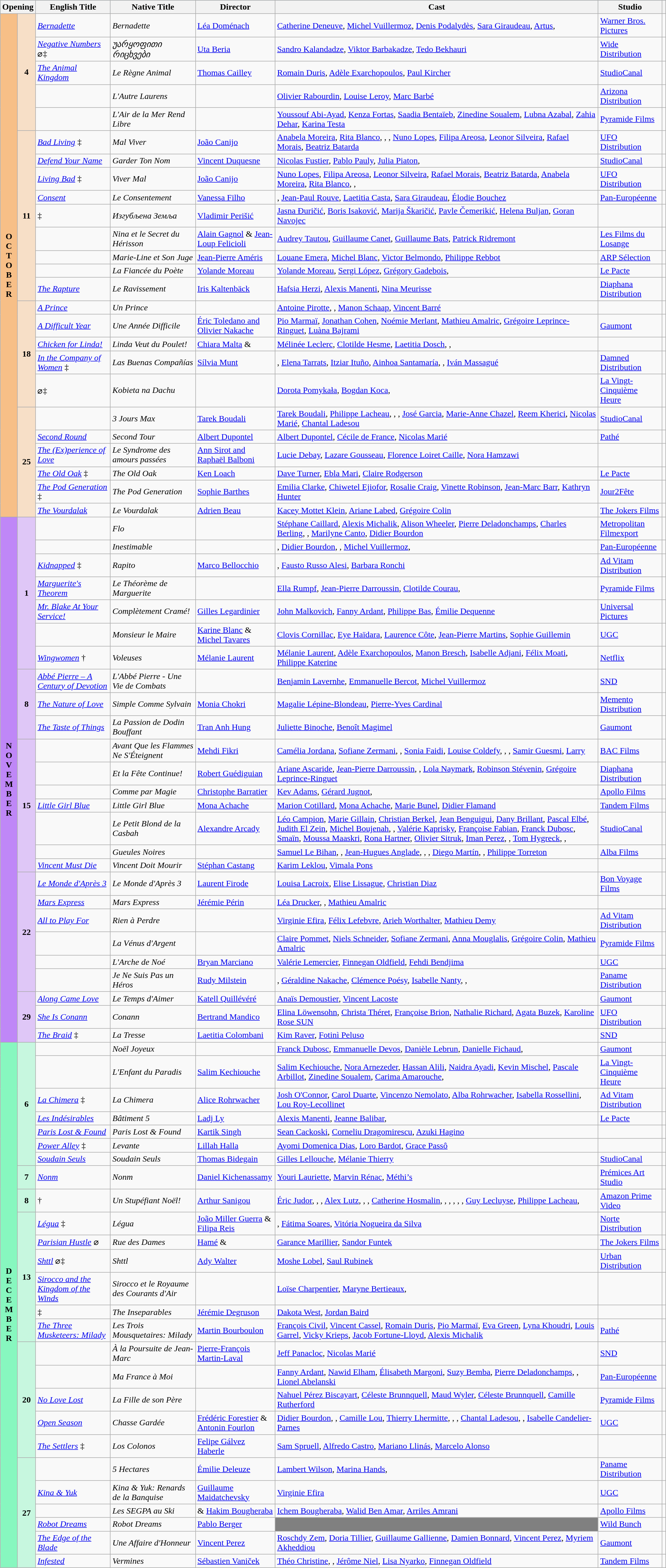<table class="wikitable sortable">
<tr style="background:#b0e0e6; text-align:center;">
<th colspan="2">Opening</th>
<th>English Title</th>
<th>Native Title</th>
<th>Director</th>
<th>Cast</th>
<th>Studio</th>
<th></th>
</tr>
<tr>
<th rowspan="25" style="text-align:center; background:#f7bf87; ">O<br>C<br>T<br>O<br>B<br>E<br>R</th>
<td rowspan="5" style="text-align:center; background:#f7dfc7"><strong>4</strong></td>
<td><em><a href='#'>Bernadette</a></em></td>
<td><em>Bernadette</em></td>
<td><a href='#'>Léa Doménach</a></td>
<td><a href='#'>Catherine Deneuve</a>, <a href='#'>Michel Vuillermoz</a>, <a href='#'>Denis Podalydès</a>, <a href='#'>Sara Giraudeau</a>, <a href='#'>Artus</a>, </td>
<td><a href='#'>Warner Bros. Pictures</a></td>
<td></td>
</tr>
<tr>
<td><em><a href='#'>Negative Numbers</a></em> ⌀‡</td>
<td><em>უარყოფითი რიცხვები</em></td>
<td><a href='#'>Uta Beria</a></td>
<td><a href='#'>Sandro Kalandadze</a>, <a href='#'>Viktor Barbakadze</a>, <a href='#'>Tedo Bekhauri</a></td>
<td><a href='#'>Wide Distribution</a></td>
<td></td>
</tr>
<tr>
<td><em><a href='#'>The Animal Kingdom</a></em></td>
<td><em>Le Règne Animal</em></td>
<td><a href='#'>Thomas Cailley</a></td>
<td><a href='#'>Romain Duris</a>, <a href='#'>Adèle Exarchopoulos</a>, <a href='#'>Paul Kircher</a></td>
<td><a href='#'>StudioCanal</a></td>
<td></td>
</tr>
<tr>
<td><em></em></td>
<td><em>L'Autre Laurens</em></td>
<td></td>
<td><a href='#'>Olivier Rabourdin</a>, <a href='#'>Louise Leroy</a>, <a href='#'>Marc Barbé</a></td>
<td><a href='#'>Arizona Distribution</a></td>
<td></td>
</tr>
<tr>
<td><em></em></td>
<td><em>L'Air de la Mer Rend Libre</em></td>
<td></td>
<td><a href='#'>Youssouf Abi-Ayad</a>, <a href='#'>Kenza Fortas</a>, <a href='#'>Saadia Bentaïeb</a>, <a href='#'>Zinedine Soualem</a>, <a href='#'>Lubna Azabal</a>, <a href='#'>Zahia Dehar</a>, <a href='#'>Karina Testa</a></td>
<td><a href='#'>Pyramide Films</a></td>
<td></td>
</tr>
<tr>
<td rowspan="9" style="text-align:center; background:#f7dfc7"><strong>11</strong></td>
<td><em><a href='#'>Bad Living</a></em> ‡</td>
<td><em>Mal Viver</em></td>
<td><a href='#'>João Canijo</a></td>
<td><a href='#'>Anabela Moreira</a>, <a href='#'>Rita Blanco</a>, , , <a href='#'>Nuno Lopes</a>, <a href='#'>Filipa Areosa</a>, <a href='#'>Leonor Silveira</a>, <a href='#'>Rafael Morais</a>, <a href='#'>Beatriz Batarda</a></td>
<td><a href='#'>UFO Distribution</a></td>
<td></td>
</tr>
<tr>
<td><em><a href='#'>Defend Your Name</a></em></td>
<td><em>Garder Ton Nom</em></td>
<td><a href='#'>Vincent Duquesne</a></td>
<td><a href='#'>Nicolas Fustier</a>, <a href='#'>Pablo Pauly</a>, <a href='#'>Julia Piaton</a>, </td>
<td><a href='#'>StudioCanal</a></td>
<td></td>
</tr>
<tr>
<td><em><a href='#'>Living Bad</a></em> ‡</td>
<td><em>Viver Mal</em></td>
<td><a href='#'>João Canijo</a></td>
<td><a href='#'>Nuno Lopes</a>, <a href='#'>Filipa Areosa</a>, <a href='#'>Leonor Silveira</a>, <a href='#'>Rafael Morais</a>, <a href='#'>Beatriz Batarda</a>, <a href='#'>Anabela Moreira</a>, <a href='#'>Rita Blanco</a>, , </td>
<td><a href='#'>UFO Distribution</a></td>
<td></td>
</tr>
<tr>
<td><em><a href='#'>Consent</a></em></td>
<td><em>Le Consentement</em></td>
<td><a href='#'>Vanessa Filho</a></td>
<td>, <a href='#'>Jean-Paul Rouve</a>, <a href='#'>Laetitia Casta</a>, <a href='#'>Sara Giraudeau</a>, <a href='#'>Élodie Bouchez</a></td>
<td><a href='#'>Pan-Européenne</a></td>
<td></td>
</tr>
<tr>
<td><em></em> ‡</td>
<td><em>Изгубљена Земља</em></td>
<td><a href='#'>Vladimir Perišić</a></td>
<td><a href='#'>Jasna Đuričić</a>, <a href='#'>Boris Isaković</a>, <a href='#'>Marija Škaričić</a>, <a href='#'>Pavle Čemerikić</a>, <a href='#'>Helena Buljan</a>, <a href='#'>Goran Navojec</a></td>
<td></td>
<td></td>
</tr>
<tr>
<td><em></em></td>
<td><em>Nina et le Secret du Hérisson</em></td>
<td><a href='#'>Alain Gagnol</a> & <a href='#'>Jean-Loup Felicioli</a></td>
<td><a href='#'>Audrey Tautou</a>, <a href='#'>Guillaume Canet</a>, <a href='#'>Guillaume Bats</a>, <a href='#'>Patrick Ridremont</a></td>
<td><a href='#'>Les Films du Losange</a></td>
<td></td>
</tr>
<tr>
<td><em></em></td>
<td><em>Marie-Line et Son Juge</em></td>
<td><a href='#'>Jean-Pierre Améris</a></td>
<td><a href='#'>Louane Emera</a>, <a href='#'>Michel Blanc</a>, <a href='#'>Victor Belmondo</a>, <a href='#'>Philippe Rebbot</a></td>
<td><a href='#'>ARP Sélection</a></td>
<td></td>
</tr>
<tr>
<td><em></em></td>
<td><em>La Fiancée du Poète</em></td>
<td><a href='#'>Yolande Moreau</a></td>
<td><a href='#'>Yolande Moreau</a>, <a href='#'>Sergi López</a>, <a href='#'>Grégory Gadebois</a>, </td>
<td><a href='#'>Le Pacte</a></td>
<td></td>
</tr>
<tr>
<td><em><a href='#'>The Rapture</a></em></td>
<td><em>Le Ravissement</em></td>
<td><a href='#'>Iris Kaltenbäck</a></td>
<td><a href='#'>Hafsia Herzi</a>, <a href='#'>Alexis Manenti</a>, <a href='#'>Nina Meurisse</a></td>
<td><a href='#'>Diaphana Distribution</a></td>
<td></td>
</tr>
<tr>
<td rowspan="5" style="text-align:center; background:#f7dfc7"><strong>18</strong></td>
<td><em><a href='#'>A Prince</a></em></td>
<td><em>Un Prince</em></td>
<td></td>
<td><a href='#'>Antoine Pirotte</a>, , <a href='#'>Manon Schaap</a>, <a href='#'>Vincent Barré</a></td>
<td></td>
<td></td>
</tr>
<tr>
<td><em><a href='#'>A Difficult Year</a></em></td>
<td><em>Une Année Difficile</em></td>
<td><a href='#'>Éric Toledano and Olivier Nakache</a></td>
<td><a href='#'>Pio Marmaï</a>, <a href='#'>Jonathan Cohen</a>, <a href='#'>Noémie Merlant</a>, <a href='#'>Mathieu Amalric</a>, <a href='#'>Grégoire Leprince-Ringuet</a>, <a href='#'>Luàna Bajrami</a></td>
<td><a href='#'>Gaumont</a></td>
<td></td>
</tr>
<tr>
<td><em><a href='#'>Chicken for Linda!</a></em></td>
<td><em>Linda Veut du Poulet!</em></td>
<td><a href='#'>Chiara Malta</a> & </td>
<td><a href='#'>Mélinée Leclerc</a>, <a href='#'>Clotilde Hesme</a>, <a href='#'>Laetitia Dosch</a>, , </td>
<td></td>
<td></td>
</tr>
<tr>
<td><em><a href='#'>In the Company of Women</a></em> ‡</td>
<td><em>Las Buenas Compañías</em></td>
<td><a href='#'>Sílvia Munt</a></td>
<td>, <a href='#'>Elena Tarrats</a>, <a href='#'>Itziar Ituño</a>, <a href='#'>Ainhoa Santamaría</a>, , <a href='#'>Iván Massagué</a></td>
<td><a href='#'>Damned Distribution</a></td>
<td></td>
</tr>
<tr>
<td><em></em> ⌀‡</td>
<td><em>Kobieta na Dachu</em></td>
<td></td>
<td><a href='#'>Dorota Pomykała</a>, <a href='#'>Bogdan Koca</a>, </td>
<td><a href='#'>La Vingt-Cinquième Heure</a></td>
<td></td>
</tr>
<tr>
<td rowspan="6" style="text-align:center; background:#f7dfc7"><strong>25</strong></td>
<td><em></em></td>
<td><em>3 Jours Max</em></td>
<td><a href='#'>Tarek Boudali</a></td>
<td><a href='#'>Tarek Boudali</a>, <a href='#'>Philippe Lacheau</a>, , , <a href='#'>José Garcia</a>, <a href='#'>Marie-Anne Chazel</a>, <a href='#'>Reem Kherici</a>, <a href='#'>Nicolas Marié</a>, <a href='#'>Chantal Ladesou</a></td>
<td><a href='#'>StudioCanal</a></td>
<td></td>
</tr>
<tr>
<td><em><a href='#'>Second Round</a></em></td>
<td><em>Second Tour</em></td>
<td><a href='#'>Albert Dupontel</a></td>
<td><a href='#'>Albert Dupontel</a>, <a href='#'>Cécile de France</a>, <a href='#'>Nicolas Marié</a></td>
<td><a href='#'>Pathé</a></td>
<td></td>
</tr>
<tr>
<td><em><a href='#'>The (Ex)perience of Love</a></em></td>
<td><em>Le Syndrome des amours passées</em></td>
<td><a href='#'>Ann Sirot and Raphaël Balboni</a></td>
<td><a href='#'>Lucie Debay</a>, <a href='#'>Lazare Gousseau</a>, <a href='#'>Florence Loiret Caille</a>, <a href='#'>Nora Hamzawi</a></td>
<td></td>
<td></td>
</tr>
<tr>
<td><em><a href='#'>The Old Oak</a></em> ‡</td>
<td><em>The Old Oak</em></td>
<td><a href='#'>Ken Loach</a></td>
<td><a href='#'>Dave Turner</a>, <a href='#'>Ebla Mari</a>, <a href='#'>Claire Rodgerson</a></td>
<td><a href='#'>Le Pacte</a></td>
<td></td>
</tr>
<tr>
<td><em><a href='#'>The Pod Generation</a></em> ‡</td>
<td><em>The Pod Generation</em></td>
<td><a href='#'>Sophie Barthes</a></td>
<td><a href='#'>Emilia Clarke</a>, <a href='#'>Chiwetel Ejiofor</a>, <a href='#'>Rosalie Craig</a>, <a href='#'>Vinette Robinson</a>, <a href='#'>Jean-Marc Barr</a>, <a href='#'>Kathryn Hunter</a></td>
<td><a href='#'>Jour2Fête</a></td>
<td></td>
</tr>
<tr>
<td><em><a href='#'>The Vourdalak</a></em></td>
<td><em>Le Vourdalak</em></td>
<td><a href='#'>Adrien Beau</a></td>
<td><a href='#'>Kacey Mottet Klein</a>, <a href='#'>Ariane Labed</a>, <a href='#'>Grégoire Colin</a></td>
<td><a href='#'>The Jokers Films</a></td>
<td></td>
</tr>
<tr>
<th rowspan="26" style="text-align:center; background:#bf87f7; ">N<br>O<br>V<br>E<br>M<br>B<br>E<br>R</th>
<td rowspan="7" style="text-align:center; background:#dfc7f7;"><strong>1</strong></td>
<td><em></em></td>
<td><em>Flo</em></td>
<td></td>
<td><a href='#'>Stéphane Caillard</a>, <a href='#'>Alexis Michalik</a>, <a href='#'>Alison Wheeler</a>, <a href='#'>Pierre Deladonchamps</a>, <a href='#'>Charles Berling</a>, , <a href='#'>Marilyne Canto</a>, <a href='#'>Didier Bourdon</a></td>
<td><a href='#'>Metropolitan Filmexport</a></td>
<td></td>
</tr>
<tr>
<td><em></em></td>
<td><em>Inestimable</em></td>
<td></td>
<td>, <a href='#'>Didier Bourdon</a>, , <a href='#'>Michel Vuillermoz</a>, </td>
<td><a href='#'>Pan-Européenne</a></td>
<td></td>
</tr>
<tr>
<td><em><a href='#'>Kidnapped</a></em> ‡</td>
<td><em>Rapito</em></td>
<td><a href='#'>Marco Bellocchio</a></td>
<td>, <a href='#'>Fausto Russo Alesi</a>, <a href='#'>Barbara Ronchi</a></td>
<td><a href='#'>Ad Vitam Distribution</a></td>
<td></td>
</tr>
<tr>
<td><em><a href='#'>Marguerite's Theorem</a></em></td>
<td><em>Le Théorème de Marguerite</em></td>
<td></td>
<td><a href='#'>Ella Rumpf</a>, <a href='#'>Jean-Pierre Darroussin</a>, <a href='#'>Clotilde Courau</a>, </td>
<td><a href='#'>Pyramide Films</a></td>
<td></td>
</tr>
<tr>
<td><em><a href='#'>Mr. Blake At Your Service!</a></em></td>
<td><em>Complètement Cramé!</em></td>
<td><a href='#'>Gilles Legardinier</a></td>
<td><a href='#'>John Malkovich</a>, <a href='#'>Fanny Ardant</a>, <a href='#'>Philippe Bas</a>, <a href='#'>Émilie Dequenne</a></td>
<td><a href='#'>Universal Pictures</a></td>
<td></td>
</tr>
<tr>
<td><em></em></td>
<td><em>Monsieur le Maire</em></td>
<td><a href='#'>Karine Blanc</a> & <a href='#'>Michel Tavares</a></td>
<td><a href='#'>Clovis Cornillac</a>, <a href='#'>Eye Haïdara</a>, <a href='#'>Laurence Côte</a>, <a href='#'>Jean-Pierre Martins</a>, <a href='#'>Sophie Guillemin</a></td>
<td><a href='#'>UGC</a></td>
<td></td>
</tr>
<tr>
<td><em><a href='#'>Wingwomen</a></em> †</td>
<td><em>Voleuses</em></td>
<td><a href='#'>Mélanie Laurent</a></td>
<td><a href='#'>Mélanie Laurent</a>, <a href='#'>Adèle Exarchopoulos</a>, <a href='#'>Manon Bresch</a>, <a href='#'>Isabelle Adjani</a>, <a href='#'>Félix Moati</a>, <a href='#'>Philippe Katerine</a></td>
<td><a href='#'>Netflix</a></td>
<td></td>
</tr>
<tr>
<td rowspan="3" style="text-align:center; background:#dfc7f7;"><strong>8</strong></td>
<td><em><a href='#'>Abbé Pierre – A Century of Devotion</a></em></td>
<td><em>L'Abbé Pierre - Une Vie de Combats</em></td>
<td></td>
<td><a href='#'>Benjamin Lavernhe</a>, <a href='#'>Emmanuelle Bercot</a>, <a href='#'>Michel Vuillermoz</a></td>
<td><a href='#'>SND</a></td>
<td></td>
</tr>
<tr>
<td><em><a href='#'>The Nature of Love</a></em></td>
<td><em>Simple Comme Sylvain</em></td>
<td><a href='#'>Monia Chokri</a></td>
<td><a href='#'>Magalie Lépine-Blondeau</a>, <a href='#'>Pierre-Yves Cardinal</a></td>
<td><a href='#'>Memento Distribution</a></td>
<td></td>
</tr>
<tr>
<td><em><a href='#'>The Taste of Things</a></em></td>
<td><em>La Passion de Dodin Bouffant</em></td>
<td><a href='#'>Tran Anh Hung</a></td>
<td><a href='#'>Juliette Binoche</a>, <a href='#'>Benoît Magimel</a></td>
<td><a href='#'>Gaumont</a></td>
<td></td>
</tr>
<tr>
<td rowspan="7" style="text-align:center; background:#dfc7f7;"><strong>15</strong></td>
<td><em></em></td>
<td><em>Avant Que les Flammes Ne S'Éteignent</em></td>
<td><a href='#'>Mehdi Fikri</a></td>
<td><a href='#'>Camélia Jordana</a>, <a href='#'>Sofiane Zermani</a>, , <a href='#'>Sonia Faidi</a>, <a href='#'>Louise Coldefy</a>, , , <a href='#'>Samir Guesmi</a>, <a href='#'>Larry</a></td>
<td><a href='#'>BAC Films</a></td>
<td></td>
</tr>
<tr>
<td><em></em></td>
<td><em>Et la Fête Continue!</em></td>
<td><a href='#'>Robert Guédiguian</a></td>
<td><a href='#'>Ariane Ascaride</a>, <a href='#'>Jean-Pierre Darroussin</a>, , <a href='#'>Lola Naymark</a>, <a href='#'>Robinson Stévenin</a>, <a href='#'>Grégoire Leprince-Ringuet</a></td>
<td><a href='#'>Diaphana Distribution</a></td>
<td></td>
</tr>
<tr>
<td><em></em></td>
<td><em>Comme par Magie</em></td>
<td><a href='#'>Christophe Barratier</a></td>
<td><a href='#'>Kev Adams</a>, <a href='#'>Gérard Jugnot</a>, </td>
<td><a href='#'>Apollo Films</a></td>
<td></td>
</tr>
<tr>
<td><em><a href='#'>Little Girl Blue</a></em></td>
<td><em>Little Girl Blue</em></td>
<td><a href='#'>Mona Achache</a></td>
<td><a href='#'>Marion Cotillard</a>, <a href='#'>Mona Achache</a>, <a href='#'>Marie Bunel</a>, <a href='#'>Didier Flamand</a></td>
<td><a href='#'>Tandem Films</a></td>
<td></td>
</tr>
<tr>
<td><em></em></td>
<td><em>Le Petit Blond de la Casbah</em></td>
<td><a href='#'>Alexandre Arcady</a></td>
<td><a href='#'>Léo Campion</a>, <a href='#'>Marie Gillain</a>, <a href='#'>Christian Berkel</a>, <a href='#'>Jean Benguigui</a>, <a href='#'>Dany Brillant</a>, <a href='#'>Pascal Elbé</a>, <a href='#'>Judith El Zein</a>, <a href='#'>Michel Boujenah</a>, , <a href='#'>Valérie Kaprisky</a>, <a href='#'>Françoise Fabian</a>, <a href='#'>Franck Dubosc</a>, <a href='#'>Smaïn</a>, <a href='#'>Moussa Maaskri</a>, <a href='#'>Rona Hartner</a>, <a href='#'>Olivier Sitruk</a>, <a href='#'>Iman Perez</a>, , <a href='#'>Tom Hygreck</a>, , </td>
<td><a href='#'>StudioCanal</a></td>
<td></td>
</tr>
<tr>
<td><em></em></td>
<td><em>Gueules Noires</em></td>
<td></td>
<td><a href='#'>Samuel Le Bihan</a>, , <a href='#'>Jean-Hugues Anglade</a>, , , <a href='#'>Diego Martín</a>, , <a href='#'>Philippe Torreton</a></td>
<td><a href='#'>Alba Films</a></td>
<td></td>
</tr>
<tr>
<td><em><a href='#'>Vincent Must Die</a></em></td>
<td><em>Vincent Doit Mourir</em></td>
<td><a href='#'>Stéphan Castang</a></td>
<td><a href='#'>Karim Leklou</a>, <a href='#'>Vimala Pons</a></td>
<td></td>
<td></td>
</tr>
<tr>
<td rowspan="6" style="text-align:center; background:#dfc7f7;"><strong>22</strong></td>
<td><em><a href='#'>Le Monde d'Après 3</a></em></td>
<td><em>Le Monde d'Après 3</em></td>
<td><a href='#'>Laurent Firode</a></td>
<td><a href='#'>Louisa Lacroix</a>, <a href='#'>Elise Lissague</a>, <a href='#'>Christian Diaz</a></td>
<td><a href='#'>Bon Voyage Films</a></td>
<td></td>
</tr>
<tr>
<td><em><a href='#'>Mars Express</a></em></td>
<td><em>Mars Express</em></td>
<td><a href='#'>Jérémie Périn</a></td>
<td><a href='#'>Léa Drucker</a>, , <a href='#'>Mathieu Amalric</a></td>
<td></td>
<td></td>
</tr>
<tr>
<td><em><a href='#'>All to Play For</a></em></td>
<td><em>Rien à Perdre</em></td>
<td></td>
<td><a href='#'>Virginie Efira</a>, <a href='#'>Félix Lefebvre</a>, <a href='#'>Arieh Worthalter</a>, <a href='#'>Mathieu Demy</a></td>
<td><a href='#'>Ad Vitam Distribution</a></td>
<td></td>
</tr>
<tr>
<td><em></em></td>
<td><em>La Vénus d'Argent</em></td>
<td></td>
<td><a href='#'>Claire Pommet</a>, <a href='#'>Niels Schneider</a>, <a href='#'>Sofiane Zermani</a>, <a href='#'>Anna Mouglalis</a>, <a href='#'>Grégoire Colin</a>, <a href='#'>Mathieu Amalric</a></td>
<td><a href='#'>Pyramide Films</a></td>
<td></td>
</tr>
<tr>
<td><em></em></td>
<td><em>L'Arche de Noé</em></td>
<td><a href='#'>Bryan Marciano</a></td>
<td><a href='#'>Valérie Lemercier</a>, <a href='#'>Finnegan Oldfield</a>, <a href='#'>Fehdi Bendjima</a></td>
<td><a href='#'>UGC</a></td>
<td></td>
</tr>
<tr>
<td><em></em></td>
<td><em>Je Ne Suis Pas un Héros</em></td>
<td><a href='#'>Rudy Milstein</a></td>
<td>, <a href='#'>Géraldine Nakache</a>, <a href='#'>Clémence Poésy</a>, <a href='#'>Isabelle Nanty</a>, , </td>
<td><a href='#'>Paname Distribution</a></td>
<td></td>
</tr>
<tr>
<td rowspan="3" style="text-align:center; background:#dfc7f7;"><strong>29</strong></td>
<td><em><a href='#'>Along Came Love</a></em></td>
<td><em>Le Temps d'Aimer</em></td>
<td><a href='#'>Katell Quillévéré</a></td>
<td><a href='#'>Anaïs Demoustier</a>, <a href='#'>Vincent Lacoste</a></td>
<td><a href='#'>Gaumont</a></td>
<td></td>
</tr>
<tr>
<td><em><a href='#'>She Is Conann</a></em></td>
<td><em>Conann</em></td>
<td><a href='#'>Bertrand Mandico</a></td>
<td><a href='#'>Elina Löwensohn</a>, <a href='#'>Christa Théret</a>, <a href='#'>Françoise Brion</a>, <a href='#'>Nathalie Richard</a>, <a href='#'>Agata Buzek</a>, <a href='#'>Karoline Rose SUN</a></td>
<td><a href='#'>UFO Distribution</a></td>
<td></td>
</tr>
<tr>
<td><em><a href='#'>The Braid</a></em> ‡</td>
<td><em>La Tresse</em></td>
<td><a href='#'>Laetitia Colombani</a></td>
<td><a href='#'>Kim Raver</a>, <a href='#'>Fotinì Peluso</a></td>
<td><a href='#'>SND</a></td>
<td></td>
</tr>
<tr>
<th rowspan="26" style="text-align:center; background:#87f7bf; ">D<br>E<br>C<br>E<br>M<br>B<br>E<br>R</th>
<td rowspan="7" style="text-align:center; background:#c7f7df"><strong>6</strong></td>
<td><em></em></td>
<td><em>Noël Joyeux</em></td>
<td></td>
<td><a href='#'>Franck Dubosc</a>, <a href='#'>Emmanuelle Devos</a>, <a href='#'>Danièle Lebrun</a>, <a href='#'>Danielle Fichaud</a>, </td>
<td><a href='#'>Gaumont</a></td>
<td></td>
</tr>
<tr>
<td><em></em></td>
<td><em>L'Enfant du Paradis</em></td>
<td><a href='#'>Salim Kechiouche</a></td>
<td><a href='#'>Salim Kechiouche</a>, <a href='#'>Nora Arnezeder</a>, <a href='#'>Hassan Alili</a>, <a href='#'>Naidra Ayadi</a>, <a href='#'>Kevin Mischel</a>, <a href='#'>Pascale Arbillot</a>, <a href='#'>Zinedine Soualem</a>, <a href='#'>Carima Amarouche</a>, </td>
<td><a href='#'>La Vingt-Cinquième Heure</a></td>
<td></td>
</tr>
<tr>
<td><em><a href='#'>La Chimera</a></em> ‡</td>
<td><em>La Chimera</em></td>
<td><a href='#'>Alice Rohrwacher</a></td>
<td><a href='#'>Josh O'Connor</a>, <a href='#'>Carol Duarte</a>, <a href='#'>Vincenzo Nemolato</a>, <a href='#'>Alba Rohrwacher</a>, <a href='#'>Isabella Rossellini</a>, <a href='#'>Lou Roy-Lecollinet</a></td>
<td><a href='#'>Ad Vitam Distribution</a></td>
<td></td>
</tr>
<tr>
<td><em><a href='#'>Les Indésirables</a></em></td>
<td><em>Bâtiment 5</em></td>
<td><a href='#'>Ladj Ly</a></td>
<td><a href='#'>Alexis Manenti</a>, <a href='#'>Jeanne Balibar</a>, </td>
<td><a href='#'>Le Pacte</a></td>
<td></td>
</tr>
<tr>
<td><em><a href='#'>Paris Lost & Found</a></em></td>
<td><em>Paris Lost & Found</em></td>
<td><a href='#'>Kartik Singh</a></td>
<td><a href='#'>Sean Cackoski</a>, <a href='#'>Corneliu Dragomirescu</a>, <a href='#'>Azuki Hagino</a></td>
<td></td>
<td></td>
</tr>
<tr>
<td><em><a href='#'>Power Alley</a></em> ‡</td>
<td><em>Levante</em></td>
<td><a href='#'>Lillah Halla</a></td>
<td><a href='#'>Ayomi Domenica Dias</a>, <a href='#'>Loro Bardot</a>, <a href='#'>Grace Passô</a></td>
<td></td>
<td></td>
</tr>
<tr>
<td><em><a href='#'>Soudain Seuls</a></em></td>
<td><em>Soudain Seuls</em></td>
<td><a href='#'>Thomas Bidegain</a></td>
<td><a href='#'>Gilles Lellouche</a>, <a href='#'>Mélanie Thierry</a></td>
<td><a href='#'>StudioCanal</a></td>
<td></td>
</tr>
<tr>
<td rowspan="1" style="text-align:center; background:#c7f7df"><strong>7</strong></td>
<td><em><a href='#'>Nonm</a></em></td>
<td><em>Nonm</em></td>
<td><a href='#'>Daniel Kichenassamy</a></td>
<td><a href='#'>Youri Lauriette</a>, <a href='#'>Marvin Rénac</a>, <a href='#'>Méthi’s</a></td>
<td><a href='#'>Prémices Art Studio</a></td>
<td></td>
</tr>
<tr>
<td rowspan="1" style="text-align:center; background:#c7f7df"><strong>8</strong></td>
<td><em></em> †</td>
<td><em>Un Stupéfiant Noël!</em></td>
<td><a href='#'>Arthur Sanigou</a></td>
<td><a href='#'>Éric Judor</a>, , , <a href='#'>Alex Lutz</a>, , , <a href='#'>Catherine Hosmalin</a>, , , , , , <a href='#'>Guy Lecluyse</a>, <a href='#'>Philippe Lacheau</a>, </td>
<td><a href='#'>Amazon Prime Video</a></td>
<td></td>
</tr>
<tr>
<td rowspan="6" style="text-align:center; background:#c7f7df"><strong>13</strong></td>
<td><em><a href='#'>Légua</a></em> ‡</td>
<td><em>Légua</em></td>
<td><a href='#'>João Miller Guerra</a> & <a href='#'>Filipa Reis</a></td>
<td>, <a href='#'>Fátima Soares</a>, <a href='#'>Vitória Nogueira da Silva</a></td>
<td><a href='#'>Norte Distribution</a></td>
<td></td>
</tr>
<tr>
<td><em><a href='#'>Parisian Hustle</a></em> ⌀</td>
<td><em>Rue des Dames</em></td>
<td><a href='#'>Hamé</a> & </td>
<td><a href='#'>Garance Marillier</a>, <a href='#'>Sandor Funtek</a></td>
<td><a href='#'>The Jokers Films</a></td>
<td></td>
</tr>
<tr>
<td><em><a href='#'>Shttl</a></em> ⌀‡</td>
<td><em>Shttl</em></td>
<td><a href='#'>Ady Walter</a></td>
<td><a href='#'>Moshe Lobel</a>, <a href='#'>Saul Rubinek</a></td>
<td><a href='#'>Urban Distribution</a></td>
<td></td>
</tr>
<tr>
<td><em><a href='#'>Sirocco and the Kingdom of the Winds</a></em></td>
<td><em>Sirocco et le Royaume des Courants d'Air</em></td>
<td></td>
<td><a href='#'>Loïse Charpentier</a>, <a href='#'>Maryne Bertieaux</a>, </td>
<td></td>
<td></td>
</tr>
<tr>
<td><em></em> ‡</td>
<td><em>The Inseparables</em></td>
<td><a href='#'>Jérémie Degruson</a></td>
<td><a href='#'>Dakota West</a>, <a href='#'>Jordan Baird</a></td>
<td></td>
<td></td>
</tr>
<tr>
<td><em><a href='#'>The Three Musketeers: Milady</a></em></td>
<td><em>Les Trois Mousquetaires: Milady</em></td>
<td><a href='#'>Martin Bourboulon</a></td>
<td><a href='#'>François Civil</a>, <a href='#'>Vincent Cassel</a>, <a href='#'>Romain Duris</a>, <a href='#'>Pio Marmaï</a>, <a href='#'>Eva Green</a>, <a href='#'>Lyna Khoudri</a>, <a href='#'>Louis Garrel</a>, <a href='#'>Vicky Krieps</a>, <a href='#'>Jacob Fortune-Lloyd</a>, <a href='#'>Alexis Michalik</a></td>
<td><a href='#'>Pathé</a></td>
<td></td>
</tr>
<tr>
<td rowspan="5" style="text-align:center; background:#c7f7df"><strong>20</strong></td>
<td><em></em></td>
<td><em>À la Poursuite de Jean-Marc</em></td>
<td><a href='#'>Pierre-François Martin-Laval</a></td>
<td><a href='#'>Jeff Panacloc</a>, <a href='#'>Nicolas Marié</a></td>
<td><a href='#'>SND</a></td>
<td></td>
</tr>
<tr>
<td><em></em></td>
<td><em>Ma France à Moi</em></td>
<td></td>
<td><a href='#'>Fanny Ardant</a>, <a href='#'>Nawid Elham</a>, <a href='#'>Élisabeth Margoni</a>, <a href='#'>Suzy Bemba</a>, <a href='#'>Pierre Deladonchamps</a>, , <a href='#'>Lionel Abelanski</a></td>
<td><a href='#'>Pan-Européenne</a></td>
<td></td>
</tr>
<tr>
<td><em><a href='#'>No Love Lost</a></em></td>
<td><em>La Fille de son Père</em></td>
<td></td>
<td><a href='#'>Nahuel Pérez Biscayart</a>, <a href='#'>Céleste Brunnquell</a>, <a href='#'>Maud Wyler</a>, <a href='#'>Céleste Brunnquell</a>, <a href='#'>Camille Rutherford</a></td>
<td><a href='#'>Pyramide Films</a></td>
<td></td>
</tr>
<tr>
<td><em><a href='#'>Open Season</a></em></td>
<td><em>Chasse Gardée</em></td>
<td><a href='#'>Frédéric Forestier</a> & <a href='#'>Antonin Fourlon</a></td>
<td><a href='#'>Didier Bourdon</a>, , <a href='#'>Camille Lou</a>, <a href='#'>Thierry Lhermitte</a>, , , <a href='#'>Chantal Ladesou</a>, , <a href='#'>Isabelle Candelier-Parnes</a></td>
<td><a href='#'>UGC</a></td>
<td></td>
</tr>
<tr>
<td><em><a href='#'>The Settlers</a></em> ‡</td>
<td><em>Los Colonos</em></td>
<td><a href='#'>Felipe Gálvez Haberle</a></td>
<td><a href='#'>Sam Spruell</a>, <a href='#'>Alfredo Castro</a>, <a href='#'>Mariano Llinás</a>, <a href='#'>Marcelo Alonso</a></td>
<td></td>
<td></td>
</tr>
<tr>
<td rowspan="6" style="text-align:center; background:#c7f7df"><strong>27</strong></td>
<td><em></em></td>
<td><em>5 Hectares</em></td>
<td><a href='#'>Émilie Deleuze</a></td>
<td><a href='#'>Lambert Wilson</a>, <a href='#'>Marina Hands</a>, </td>
<td><a href='#'>Paname Distribution</a></td>
<td></td>
</tr>
<tr>
<td><em><a href='#'>Kina & Yuk</a></em></td>
<td><em>Kina & Yuk: Renards de la Banquise</em></td>
<td><a href='#'>Guillaume Maidatchevsky</a></td>
<td><a href='#'>Virginie Efira</a></td>
<td><a href='#'>UGC</a></td>
<td></td>
</tr>
<tr>
<td><em></em></td>
<td><em>Les SEGPA au Ski</em></td>
<td> & <a href='#'>Hakim Bougheraba</a></td>
<td><a href='#'>Ichem Bougheraba</a>, <a href='#'>Walid Ben Amar</a>, <a href='#'>Arriles Amrani</a></td>
<td><a href='#'>Apollo Films</a></td>
<td></td>
</tr>
<tr>
<td><em><a href='#'>Robot Dreams</a></em></td>
<td><em>Robot Dreams</em></td>
<td><a href='#'>Pablo Berger</a></td>
<td style="background: gray;"></td>
<td><a href='#'>Wild Bunch</a></td>
<td></td>
</tr>
<tr>
<td><em><a href='#'>The Edge of the Blade</a></em></td>
<td><em>Une Affaire d'Honneur</em></td>
<td><a href='#'>Vincent Perez</a></td>
<td><a href='#'>Roschdy Zem</a>, <a href='#'>Doria Tillier</a>, <a href='#'>Guillaume Gallienne</a>, <a href='#'>Damien Bonnard</a>, <a href='#'>Vincent Perez</a>, <a href='#'>Myriem Akheddiou</a></td>
<td><a href='#'>Gaumont</a></td>
<td></td>
</tr>
<tr>
<td><em><a href='#'>Infested</a></em></td>
<td><em>Vermines</em></td>
<td><a href='#'>Sébastien Vaniček</a></td>
<td><a href='#'>Théo Christine</a>, , <a href='#'>Jérôme Niel</a>, <a href='#'>Lisa Nyarko</a>, <a href='#'>Finnegan Oldfield</a></td>
<td><a href='#'>Tandem Films</a></td>
<td></td>
</tr>
</table>
